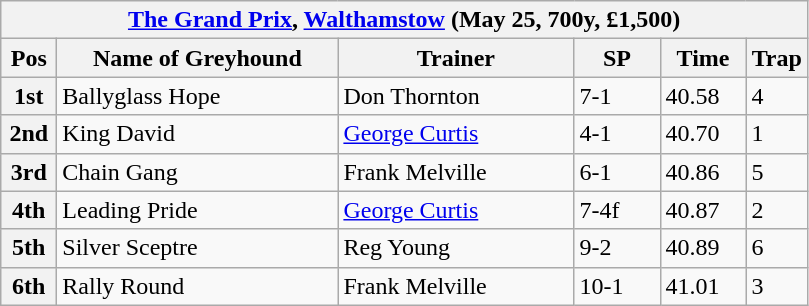<table class="wikitable">
<tr>
<th colspan="6"><a href='#'>The Grand Prix</a>, <a href='#'>Walthamstow</a> (May 25, 700y, £1,500)</th>
</tr>
<tr>
<th width=30>Pos</th>
<th width=180>Name of Greyhound</th>
<th width=150>Trainer</th>
<th width=50>SP</th>
<th width=50>Time</th>
<th width=30>Trap</th>
</tr>
<tr>
<th>1st</th>
<td>Ballyglass Hope</td>
<td>Don Thornton</td>
<td>7-1</td>
<td>40.58</td>
<td>4</td>
</tr>
<tr>
<th>2nd</th>
<td>King David</td>
<td><a href='#'>George Curtis</a></td>
<td>4-1</td>
<td>40.70</td>
<td>1</td>
</tr>
<tr>
<th>3rd</th>
<td>Chain Gang</td>
<td>Frank Melville</td>
<td>6-1</td>
<td>40.86</td>
<td>5</td>
</tr>
<tr>
<th>4th</th>
<td>Leading Pride</td>
<td><a href='#'>George Curtis</a></td>
<td>7-4f</td>
<td>40.87</td>
<td>2</td>
</tr>
<tr>
<th>5th</th>
<td>Silver Sceptre</td>
<td>Reg Young</td>
<td>9-2</td>
<td>40.89</td>
<td>6</td>
</tr>
<tr>
<th>6th</th>
<td>Rally Round</td>
<td>Frank Melville</td>
<td>10-1</td>
<td>41.01</td>
<td>3</td>
</tr>
</table>
